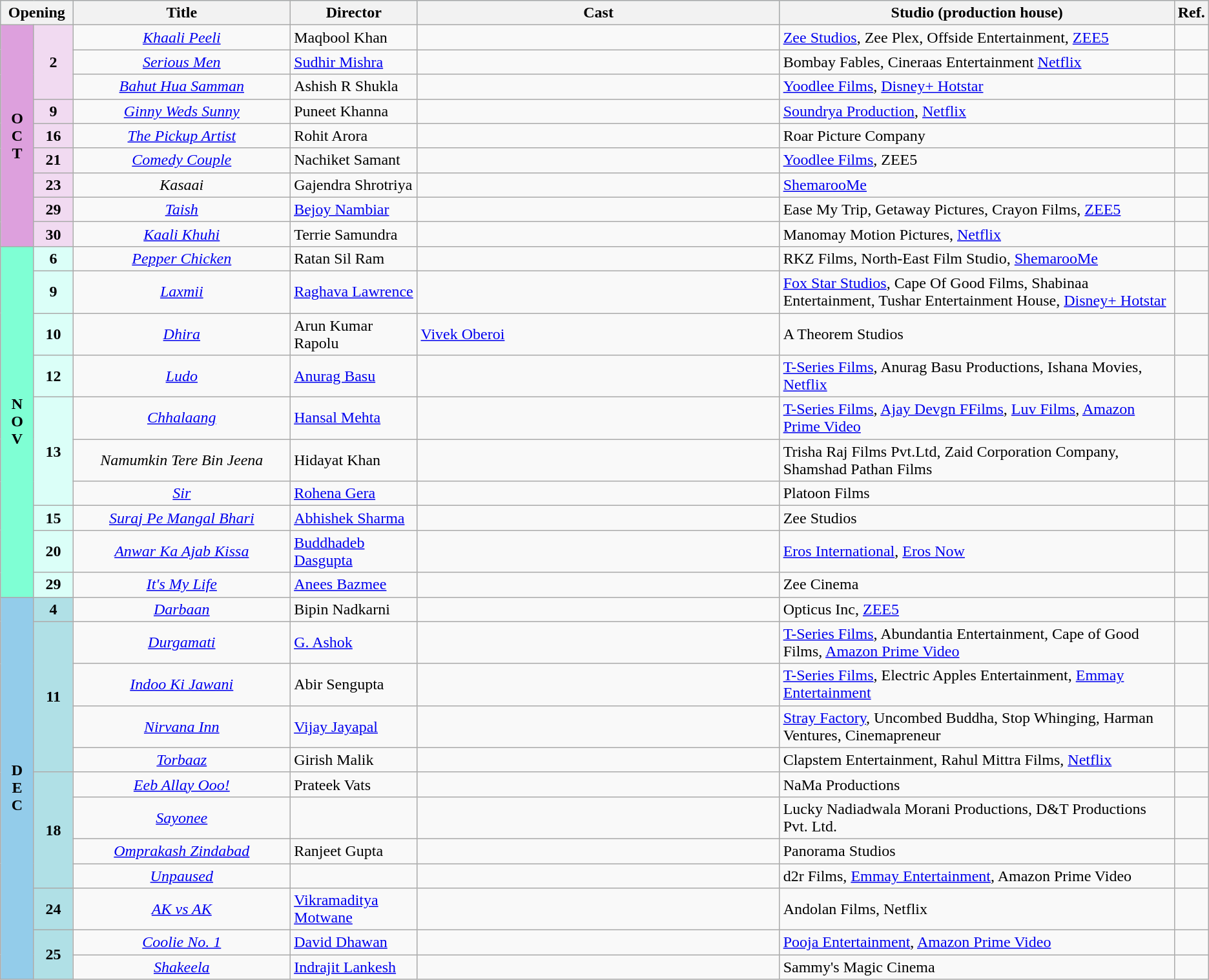<table class="wikitable">
<tr style="background:#b0e0e6; text-align:center;">
<th colspan="2" style="width:6%;"><strong>Opening</strong></th>
<th style="width:18%;"><strong>Title</strong></th>
<th style="width:10.5%;"><strong>Director</strong></th>
<th style="width:30%;"><strong>Cast</strong></th>
<th>Studio (production house)</th>
<th>Ref.</th>
</tr>
<tr>
<td rowspan="9" style="text-align:center; background:plum; textcolor:#000;"><strong>O<br>C<br>T</strong></td>
<td rowspan="3" style="text-align:center;background:#f1daf1;"><strong>2</strong></td>
<td style="text-align:center;"><em><a href='#'>Khaali Peeli</a></em></td>
<td>Maqbool Khan</td>
<td></td>
<td><a href='#'>Zee Studios</a>, Zee Plex, Offside Entertainment, <a href='#'>ZEE5</a></td>
<td></td>
</tr>
<tr>
<td style="text-align:center;"><em><a href='#'>Serious Men</a></em></td>
<td><a href='#'>Sudhir Mishra</a></td>
<td></td>
<td>Bombay Fables, Cineraas Entertainment <a href='#'>Netflix</a></td>
<td></td>
</tr>
<tr>
<td style="text-align:center;"><em><a href='#'>Bahut Hua Samman</a></em></td>
<td>Ashish R Shukla</td>
<td></td>
<td><a href='#'>Yoodlee Films</a>, <a href='#'>Disney+ Hotstar</a></td>
<td></td>
</tr>
<tr>
<td style="text-align:center;background:#f1daf1;"><strong>9</strong></td>
<td style="text-align:center;"><em><a href='#'>Ginny Weds Sunny</a></em></td>
<td>Puneet Khanna</td>
<td></td>
<td><a href='#'>Soundrya Production</a>, <a href='#'>Netflix</a></td>
<td></td>
</tr>
<tr>
<td style="text-align:center;background:#f1daf1;"><strong>16</strong></td>
<td style="text-align:center;"><em><a href='#'>The Pickup Artist</a></em></td>
<td>Rohit Arora</td>
<td></td>
<td>Roar Picture Company</td>
<td></td>
</tr>
<tr>
<td style="text-align:center;background:#f1daf1;"><strong>21</strong></td>
<td style="text-align:center;"><em><a href='#'>Comedy Couple</a></em></td>
<td>Nachiket Samant</td>
<td></td>
<td><a href='#'>Yoodlee Films</a>, ZEE5</td>
<td></td>
</tr>
<tr>
<td style="text-align:center;background:#f1daf1;"><strong>23</strong></td>
<td style="text-align:center;"><em>Kasaai</em></td>
<td>Gajendra Shrotriya</td>
<td></td>
<td><a href='#'>ShemarooMe</a></td>
<td></td>
</tr>
<tr>
<td style="text-align:center;background:#f1daf1;"><strong>29</strong></td>
<td style="text-align:center;"><em><a href='#'>Taish</a></em></td>
<td><a href='#'>Bejoy Nambiar</a></td>
<td></td>
<td>Ease My Trip, Getaway Pictures, Crayon Films, <a href='#'>ZEE5</a></td>
<td></td>
</tr>
<tr>
<td style="text-align:center;background:#f1daf1;"><strong>30</strong></td>
<td style="text-align:center;"><em><a href='#'>Kaali Khuhi</a></em></td>
<td>Terrie Samundra</td>
<td></td>
<td>Manomay Motion Pictures, <a href='#'>Netflix</a></td>
<td></td>
</tr>
<tr>
<td rowspan="10" style="text-align:center; background:#7FFFD4; textcolor:#000;"><strong>N<br>O<br>V</strong></td>
<td style="text-align:center;background:#dbfff8;"><strong>6</strong></td>
<td style="text-align:center;"><em><a href='#'>Pepper Chicken</a></em></td>
<td>Ratan Sil Ram</td>
<td></td>
<td>RKZ Films, North-East Film Studio, <a href='#'>ShemarooMe</a></td>
<td></td>
</tr>
<tr>
<td style="text-align:center;background:#dbfff8;"><strong>9</strong></td>
<td style="text-align:center;"><em><a href='#'>Laxmii</a></em></td>
<td><a href='#'>Raghava Lawrence</a></td>
<td></td>
<td><a href='#'>Fox Star Studios</a>, Cape Of Good Films, Shabinaa Entertainment, Tushar Entertainment House, <a href='#'>Disney+ Hotstar</a></td>
<td></td>
</tr>
<tr>
<td style="text-align:center;background:#dbfff8;"><strong>10</strong></td>
<td style="text-align:center;"><em><a href='#'>Dhira</a></em></td>
<td>Arun Kumar Rapolu</td>
<td><a href='#'>Vivek Oberoi</a></td>
<td>A Theorem Studios</td>
<td></td>
</tr>
<tr>
<td style="text-align:center;background:#dbfff8;"><strong>12</strong></td>
<td style="text-align:center;"><em><a href='#'>Ludo</a></em></td>
<td><a href='#'>Anurag Basu</a></td>
<td></td>
<td><a href='#'>T-Series Films</a>, Anurag Basu Productions, Ishana Movies, <a href='#'>Netflix</a></td>
<td></td>
</tr>
<tr>
<td rowspan="3" style="text-align:center;background:#dbfff8;"><strong>13</strong></td>
<td style="text-align:center;"><em><a href='#'>Chhalaang</a></em></td>
<td><a href='#'>Hansal Mehta</a></td>
<td></td>
<td><a href='#'>T-Series Films</a>, <a href='#'>Ajay Devgn FFilms</a>, <a href='#'>Luv Films</a>, <a href='#'>Amazon Prime Video</a></td>
<td></td>
</tr>
<tr>
<td style="text-align:center;"><em>Namumkin Tere Bin Jeena</em></td>
<td>Hidayat Khan</td>
<td></td>
<td>Trisha Raj Films Pvt.Ltd, Zaid Corporation Company, Shamshad Pathan Films</td>
<td></td>
</tr>
<tr>
<td style="text-align:center;"><em><a href='#'>Sir</a></em></td>
<td><a href='#'>Rohena Gera</a></td>
<td></td>
<td>Platoon Films</td>
<td></td>
</tr>
<tr>
<td style="text-align:center; background:#dbfff8;"><strong>15</strong></td>
<td style="text-align:center;"><em><a href='#'>Suraj Pe Mangal Bhari</a></em></td>
<td><a href='#'>Abhishek Sharma</a></td>
<td></td>
<td>Zee Studios</td>
<td></td>
</tr>
<tr>
<td style="text-align:center; background:#dbfff8;"><strong>20</strong></td>
<td style="text-align:center;"><em><a href='#'>Anwar Ka Ajab Kissa</a></em></td>
<td><a href='#'>Buddhadeb Dasgupta</a></td>
<td></td>
<td><a href='#'>Eros International</a>, <a href='#'>Eros Now</a></td>
<td></td>
</tr>
<tr>
<td style="text-align:center; background:#dbfff8;"><strong>29</strong></td>
<td style="text-align:center;"><em><a href='#'> It's My Life</a></em></td>
<td><a href='#'>Anees Bazmee</a></td>
<td></td>
<td>Zee Cinema</td>
<td></td>
</tr>
<tr>
<td rowspan="12" style="text-align:center; background:#93CCEA; textcolor:#000;"><strong>D<br>E<br>C</strong></td>
<td style="text-align:center;background:#B0E0E6;"><strong>4</strong></td>
<td style="text-align:center;"><em><a href='#'>Darbaan</a></em></td>
<td>Bipin Nadkarni</td>
<td></td>
<td>Opticus Inc, <a href='#'>ZEE5</a></td>
<td></td>
</tr>
<tr>
<td rowspan="4" style="text-align:center;background:#B0E0E6;"><strong>11</strong></td>
<td style="text-align:center;"><em><a href='#'>Durgamati</a></em></td>
<td><a href='#'>G. Ashok</a></td>
<td></td>
<td><a href='#'>T-Series Films</a>, Abundantia Entertainment, Cape of Good Films, <a href='#'>Amazon Prime Video</a></td>
<td></td>
</tr>
<tr>
<td style="text-align:center;"><em><a href='#'>Indoo Ki Jawani</a></em></td>
<td>Abir Sengupta</td>
<td></td>
<td><a href='#'>T-Series Films</a>, Electric Apples Entertainment, <a href='#'>Emmay Entertainment</a></td>
<td></td>
</tr>
<tr>
<td style="text-align:center;"><em><a href='#'>Nirvana Inn</a></em></td>
<td><a href='#'>Vijay Jayapal</a></td>
<td></td>
<td><a href='#'>Stray Factory</a>, Uncombed Buddha, Stop Whinging, Harman Ventures, Cinemapreneur</td>
<td></td>
</tr>
<tr>
<td style="text-align:center;"><em><a href='#'>Torbaaz</a></em></td>
<td>Girish Malik</td>
<td></td>
<td>Clapstem Entertainment, Rahul Mittra Films, <a href='#'>Netflix</a></td>
<td></td>
</tr>
<tr>
<td rowspan="4" style="text-align:center;background:#B0E0E6;"><strong>18</strong></td>
<td style="text-align:center;"><em><a href='#'>Eeb Allay Ooo!</a></em></td>
<td>Prateek Vats</td>
<td></td>
<td>NaMa Productions</td>
<td></td>
</tr>
<tr>
<td style="text-align:center;"><em><a href='#'>Sayonee</a></em></td>
<td></td>
<td></td>
<td>Lucky Nadiadwala Morani Productions, D&T Productions Pvt. Ltd.</td>
<td></td>
</tr>
<tr>
<td style="text-align:center;"><em><a href='#'>Omprakash Zindabad</a></em></td>
<td>Ranjeet Gupta</td>
<td></td>
<td>Panorama Studios</td>
<td></td>
</tr>
<tr>
<td style="text-align:center;"><em><a href='#'>Unpaused</a></em></td>
<td></td>
<td></td>
<td>d2r Films, <a href='#'>Emmay Entertainment</a>, Amazon Prime Video</td>
<td></td>
</tr>
<tr>
<td style="text-align:center;background:#B0E0E6;"><strong>24</strong></td>
<td style="text-align:center;"><em><a href='#'>AK vs AK</a></em></td>
<td><a href='#'>Vikramaditya Motwane</a></td>
<td></td>
<td>Andolan Films, Netflix</td>
<td></td>
</tr>
<tr>
<td rowspan="2" style="text-align:center;background:#B0E0E6;"><strong>25</strong></td>
<td style="text-align:center;"><em><a href='#'>Coolie No. 1</a></em></td>
<td><a href='#'>David Dhawan</a></td>
<td></td>
<td><a href='#'>Pooja Entertainment</a>, <a href='#'>Amazon Prime Video</a></td>
<td></td>
</tr>
<tr>
<td style="text-align:center;"><em><a href='#'>Shakeela</a></em></td>
<td><a href='#'>Indrajit Lankesh</a></td>
<td></td>
<td>Sammy's Magic Cinema</td>
<td></td>
</tr>
</table>
